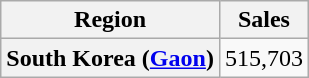<table class="wikitable plainrowheaders" style="text-align:center">
<tr>
<th scope="col">Region</th>
<th scope="col">Sales</th>
</tr>
<tr>
<th scope="row">South Korea (<a href='#'>Gaon</a>)</th>
<td>515,703</td>
</tr>
</table>
